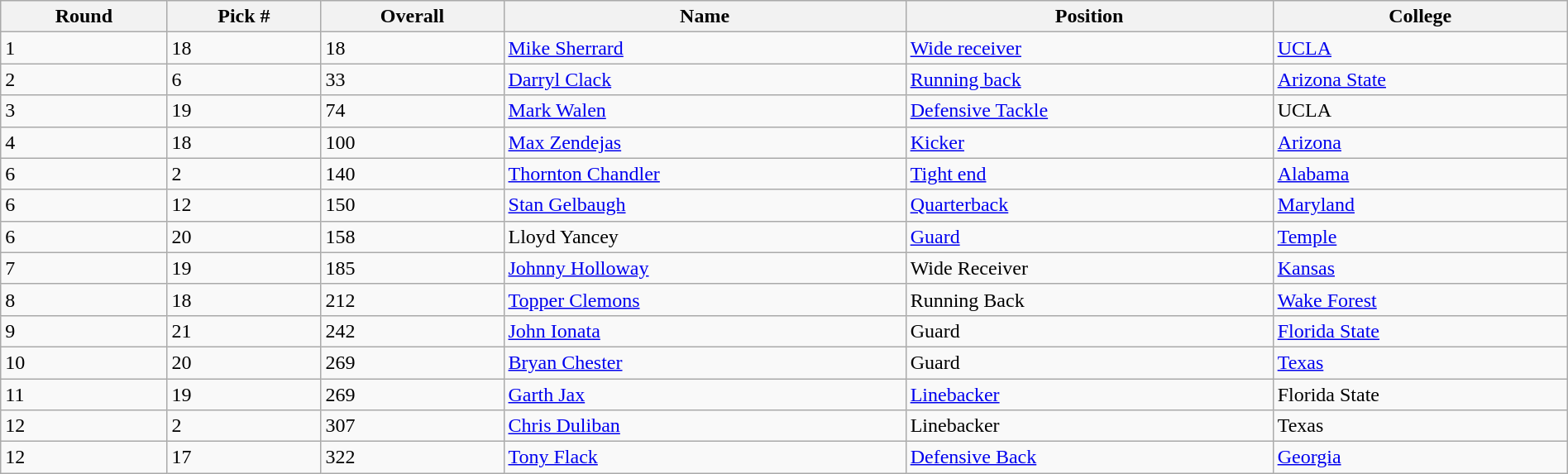<table class="wikitable sortable sortable" style="width: 100%">
<tr>
<th>Round</th>
<th>Pick #</th>
<th>Overall</th>
<th>Name</th>
<th>Position</th>
<th>College</th>
</tr>
<tr>
<td>1</td>
<td>18</td>
<td>18</td>
<td><a href='#'>Mike Sherrard</a></td>
<td><a href='#'>Wide receiver</a></td>
<td><a href='#'>UCLA</a></td>
</tr>
<tr>
<td>2</td>
<td>6</td>
<td>33</td>
<td><a href='#'>Darryl Clack</a></td>
<td><a href='#'>Running back</a></td>
<td><a href='#'>Arizona State</a></td>
</tr>
<tr>
<td>3</td>
<td>19</td>
<td>74</td>
<td><a href='#'>Mark Walen</a></td>
<td><a href='#'>Defensive Tackle</a></td>
<td>UCLA</td>
</tr>
<tr>
<td>4</td>
<td>18</td>
<td>100</td>
<td><a href='#'>Max Zendejas</a></td>
<td><a href='#'>Kicker</a></td>
<td><a href='#'>Arizona</a></td>
</tr>
<tr>
<td>6</td>
<td>2</td>
<td>140</td>
<td><a href='#'>Thornton Chandler</a></td>
<td><a href='#'>Tight end</a></td>
<td><a href='#'>Alabama</a></td>
</tr>
<tr>
<td>6</td>
<td>12</td>
<td>150</td>
<td><a href='#'>Stan Gelbaugh</a></td>
<td><a href='#'>Quarterback</a></td>
<td><a href='#'>Maryland</a></td>
</tr>
<tr>
<td>6</td>
<td>20</td>
<td>158</td>
<td>Lloyd Yancey</td>
<td><a href='#'>Guard</a></td>
<td><a href='#'>Temple</a></td>
</tr>
<tr>
<td>7</td>
<td>19</td>
<td>185</td>
<td><a href='#'>Johnny Holloway</a></td>
<td>Wide Receiver</td>
<td><a href='#'>Kansas</a></td>
</tr>
<tr>
<td>8</td>
<td>18</td>
<td>212</td>
<td><a href='#'>Topper Clemons</a></td>
<td>Running Back</td>
<td><a href='#'>Wake Forest</a></td>
</tr>
<tr>
<td>9</td>
<td>21</td>
<td>242</td>
<td><a href='#'>John Ionata</a></td>
<td>Guard</td>
<td><a href='#'>Florida State</a></td>
</tr>
<tr>
<td>10</td>
<td>20</td>
<td>269</td>
<td><a href='#'>Bryan Chester</a></td>
<td>Guard</td>
<td><a href='#'>Texas</a></td>
</tr>
<tr>
<td>11</td>
<td>19</td>
<td>269</td>
<td><a href='#'>Garth Jax</a></td>
<td><a href='#'>Linebacker</a></td>
<td>Florida State</td>
</tr>
<tr>
<td>12</td>
<td>2</td>
<td>307</td>
<td><a href='#'>Chris Duliban</a></td>
<td>Linebacker</td>
<td>Texas</td>
</tr>
<tr>
<td>12</td>
<td>17</td>
<td>322</td>
<td><a href='#'>Tony Flack</a></td>
<td><a href='#'>Defensive Back</a></td>
<td><a href='#'>Georgia</a></td>
</tr>
</table>
